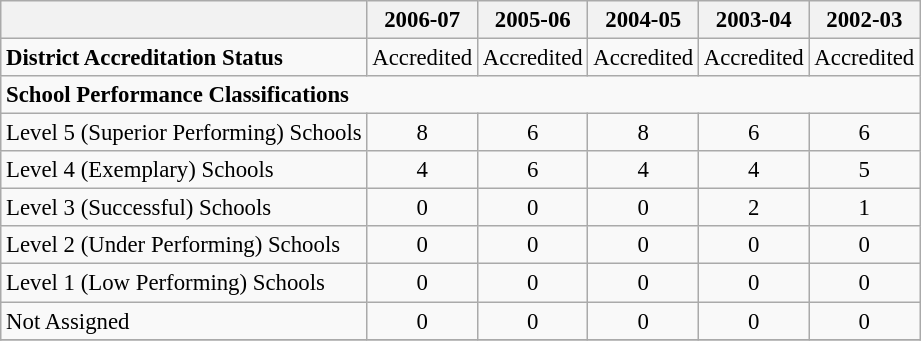<table class="wikitable" style="font-size: 95%;">
<tr>
<th></th>
<th>2006-07</th>
<th>2005-06</th>
<th>2004-05</th>
<th>2003-04</th>
<th>2002-03</th>
</tr>
<tr>
<td align="left"><strong>District Accreditation Status</strong></td>
<td align="center">Accredited</td>
<td align="center">Accredited</td>
<td align="center">Accredited</td>
<td align="center">Accredited</td>
<td align="center">Accredited</td>
</tr>
<tr>
<td align="left" colspan="6"><strong>School Performance Classifications</strong></td>
</tr>
<tr>
<td align="left">Level 5 (Superior Performing) Schools</td>
<td align="center">8</td>
<td align="center">6</td>
<td align="center">8</td>
<td align="center">6</td>
<td align="center">6</td>
</tr>
<tr>
<td align="left">Level 4 (Exemplary) Schools</td>
<td align="center">4</td>
<td align="center">6</td>
<td align="center">4</td>
<td align="center">4</td>
<td align="center">5</td>
</tr>
<tr>
<td align="left">Level 3 (Successful) Schools</td>
<td align="center">0</td>
<td align="center">0</td>
<td align="center">0</td>
<td align="center">2</td>
<td align="center">1</td>
</tr>
<tr>
<td align="left">Level 2 (Under Performing) Schools</td>
<td align="center">0</td>
<td align="center">0</td>
<td align="center">0</td>
<td align="center">0</td>
<td align="center">0</td>
</tr>
<tr>
<td align="left">Level 1 (Low Performing) Schools</td>
<td align="center">0</td>
<td align="center">0</td>
<td align="center">0</td>
<td align="center">0</td>
<td align="center">0</td>
</tr>
<tr>
<td align="left">Not Assigned</td>
<td align="center">0</td>
<td align="center">0</td>
<td align="center">0</td>
<td align="center">0</td>
<td align="center">0</td>
</tr>
<tr>
</tr>
</table>
